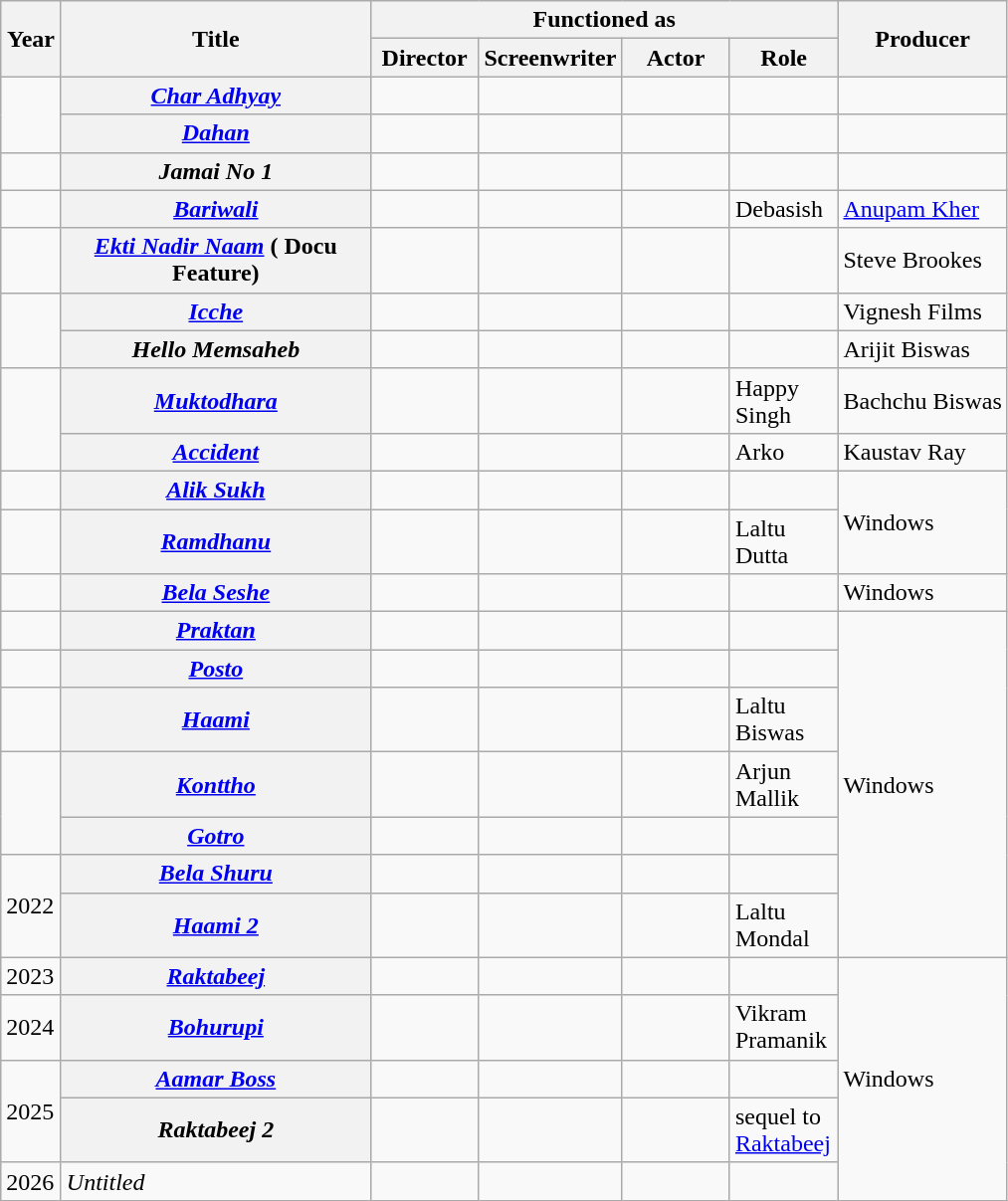<table class="wikitable sortable plainrowheaders" style="margin-right: 0;">
<tr>
<th rowspan="2" style="width:33px;" scope="col">Year</th>
<th rowspan="2" style="width:200px;" scope="col">Title</th>
<th colspan="4" scope="col">Functioned as</th>
<th rowspan="2" scope="col">Producer</th>
</tr>
<tr>
<th style="width:65px;" scope="col">Director</th>
<th style="width:65px;" scope="col">Screenwriter</th>
<th style="width:65px;" scope="col">Actor</th>
<th style="width:65px;" scope="col">Role</th>
</tr>
<tr>
<td rowspan="2"></td>
<th scope="row"><em><a href='#'>Char Adhyay</a></em></th>
<td></td>
<td></td>
<td></td>
<td></td>
<td></td>
</tr>
<tr>
<th scope="row"><em><a href='#'>Dahan</a></em></th>
<td></td>
<td></td>
<td></td>
<td></td>
<td></td>
</tr>
<tr>
<td></td>
<th scope="row"><em>Jamai No 1</em></th>
<td></td>
<td></td>
<td></td>
<td></td>
<td></td>
</tr>
<tr>
<td></td>
<th scope="row"><em><a href='#'>Bariwali</a></em></th>
<td></td>
<td></td>
<td></td>
<td>Debasish</td>
<td><a href='#'>Anupam Kher</a></td>
</tr>
<tr>
<td></td>
<th scope="row"><em><a href='#'>Ekti Nadir Naam</a></em> ( Docu Feature)</th>
<td></td>
<td></td>
<td></td>
<td></td>
<td>Steve Brookes</td>
</tr>
<tr>
<td rowspan="2"></td>
<th scope="row"><em><a href='#'>Icche</a></em></th>
<td></td>
<td></td>
<td></td>
<td></td>
<td>Vignesh Films</td>
</tr>
<tr>
<th scope="row"><em>Hello Memsaheb</em></th>
<td></td>
<td></td>
<td></td>
<td></td>
<td>Arijit Biswas</td>
</tr>
<tr>
<td rowspan="2"></td>
<th scope="row"><em><a href='#'>Muktodhara</a></em></th>
<td></td>
<td></td>
<td></td>
<td>Happy Singh</td>
<td>Bachchu Biswas</td>
</tr>
<tr>
<th scope="row"><em><a href='#'>Accident</a></em></th>
<td></td>
<td></td>
<td></td>
<td>Arko</td>
<td>Kaustav Ray</td>
</tr>
<tr>
<td></td>
<th scope="row"><em><a href='#'>Alik Sukh</a></em></th>
<td></td>
<td></td>
<td></td>
<td></td>
<td rowspan="2">Windows</td>
</tr>
<tr>
<td></td>
<th scope="row"><em><a href='#'>Ramdhanu</a></em></th>
<td></td>
<td></td>
<td></td>
<td>Laltu Dutta</td>
</tr>
<tr>
<td></td>
<th scope="row"><em><a href='#'>Bela Seshe</a></em></th>
<td></td>
<td></td>
<td></td>
<td></td>
<td>Windows</td>
</tr>
<tr>
<td></td>
<th scope="row"><em><a href='#'>Praktan</a></em></th>
<td></td>
<td></td>
<td></td>
<td></td>
<td rowspan="7">Windows</td>
</tr>
<tr>
<td></td>
<th scope="row"><em><a href='#'>Posto</a></em></th>
<td></td>
<td></td>
<td></td>
<td></td>
</tr>
<tr>
<td></td>
<th scope="row"><em><a href='#'>Haami</a></em></th>
<td></td>
<td></td>
<td></td>
<td>Laltu Biswas</td>
</tr>
<tr>
<td rowspan="2"></td>
<th scope="row"><em><a href='#'>Konttho</a></em></th>
<td></td>
<td></td>
<td></td>
<td>Arjun Mallik</td>
</tr>
<tr>
<th scope="row"><em><a href='#'>Gotro</a></em></th>
<td></td>
<td></td>
<td></td>
<td></td>
</tr>
<tr>
<td rowspan="2">2022</td>
<th scope="row"><em><a href='#'>Bela Shuru</a></em></th>
<td></td>
<td></td>
<td></td>
<td></td>
</tr>
<tr>
<th scope="row"><em><a href='#'>Haami 2</a></em></th>
<td></td>
<td></td>
<td></td>
<td>Laltu Mondal</td>
</tr>
<tr>
<td rowspan="1">2023</td>
<th scope="row"><em><a href='#'>Raktabeej</a></em></th>
<td></td>
<td></td>
<td></td>
<td></td>
<td rowspan="5">Windows</td>
</tr>
<tr>
<td>2024</td>
<th scope="row"><em> <a href='#'>Bohurupi</a></em></th>
<td></td>
<td></td>
<td></td>
<td>Vikram Pramanik</td>
</tr>
<tr>
<td rowspan="2">2025</td>
<th scope="row"><em><a href='#'>Aamar Boss</a></em></th>
<td></td>
<td></td>
<td></td>
<td></td>
</tr>
<tr>
<th scope="row"><em> Raktabeej 2</em></th>
<td></td>
<td></td>
<td></td>
<td>sequel to <a href='#'>Raktabeej</a></td>
</tr>
<tr>
<td>2026</td>
<td><em> Untitled </em></td>
<td></td>
<td></td>
<td></td>
<td></td>
</tr>
</table>
